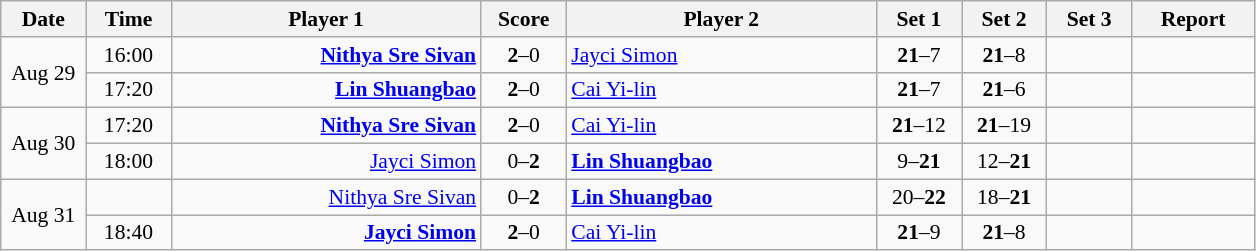<table class="nowrap wikitable" style="font-size:90%; text-align:center">
<tr>
<th width="50">Date</th>
<th width="50">Time</th>
<th width="200">Player 1</th>
<th width="50">Score</th>
<th width="200">Player 2</th>
<th width="50">Set 1</th>
<th width="50">Set 2</th>
<th width="50">Set 3</th>
<th width="75">Report</th>
</tr>
<tr>
<td rowspan="2">Aug 29</td>
<td>16:00</td>
<td align="right"><strong><a href='#'>Nithya Sre Sivan</a> </strong></td>
<td><strong>2</strong>–0</td>
<td align="left"> <a href='#'>Jayci Simon</a></td>
<td><strong>21</strong>–7</td>
<td><strong>21</strong>–8</td>
<td></td>
<td></td>
</tr>
<tr>
<td>17:20</td>
<td align="right"><strong><a href='#'>Lin Shuangbao</a> </strong></td>
<td><strong>2</strong>–0</td>
<td align="left"> <a href='#'>Cai Yi-lin</a></td>
<td><strong>21</strong>–7</td>
<td><strong>21</strong>–6</td>
<td></td>
<td></td>
</tr>
<tr>
<td rowspan="2">Aug 30</td>
<td>17:20</td>
<td align="right"><strong><a href='#'>Nithya Sre Sivan</a></strong> </td>
<td><strong>2</strong>–0</td>
<td align="left"> <a href='#'>Cai Yi-lin</a></td>
<td><strong>21</strong>–12</td>
<td><strong>21</strong>–19</td>
<td></td>
<td></td>
</tr>
<tr>
<td>18:00</td>
<td align="right"><a href='#'>Jayci Simon</a> </td>
<td>0–<strong>2</strong></td>
<td align="left"><strong> <a href='#'>Lin Shuangbao</a></strong></td>
<td>9–<strong>21</strong></td>
<td>12–<strong>21</strong></td>
<td></td>
<td></td>
</tr>
<tr>
<td rowspan="2">Aug 31</td>
<td></td>
<td align="right"><a href='#'>Nithya Sre Sivan</a> </td>
<td>0–<strong>2</strong></td>
<td align="left"><strong> <a href='#'>Lin Shuangbao</a></strong></td>
<td>20–<strong>22</strong></td>
<td>18–<strong>21</strong></td>
<td></td>
<td></td>
</tr>
<tr>
<td>18:40</td>
<td align="right"><strong><a href='#'>Jayci Simon</a> </strong></td>
<td><strong>2</strong>–0</td>
<td align="left"> <a href='#'>Cai Yi-lin</a></td>
<td><strong>21</strong>–9</td>
<td><strong>21</strong>–8</td>
<td></td>
<td></td>
</tr>
</table>
